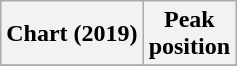<table class="wikitable plainrowheaders" style="text-align:center;">
<tr>
<th>Chart (2019)</th>
<th>Peak<br>position</th>
</tr>
<tr>
</tr>
</table>
